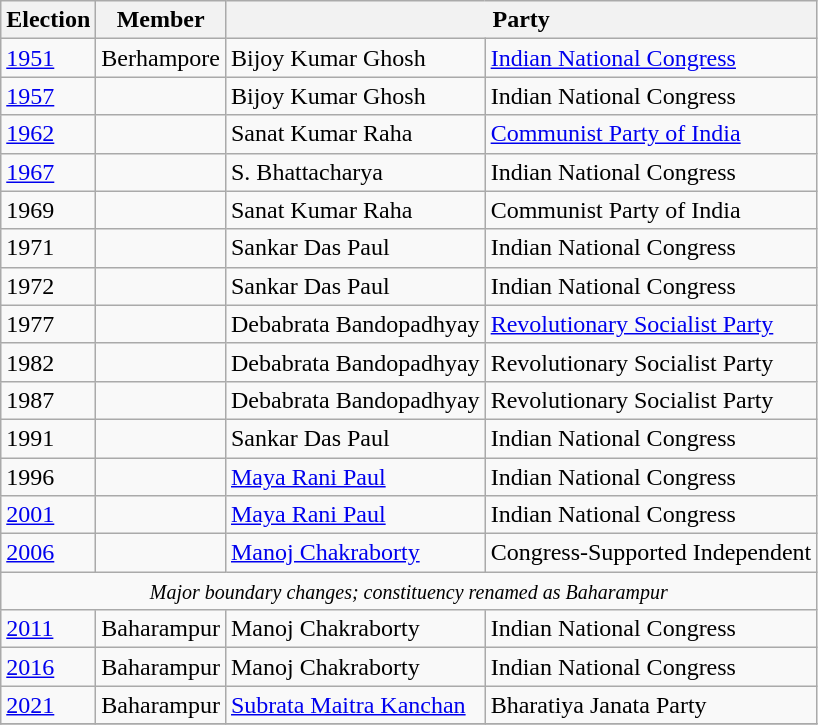<table class="wikitable sortable">
<tr>
<th>Election</th>
<th>Member</th>
<th colspan=2>Party</th>
</tr>
<tr>
<td><a href='#'>1951</a></td>
<td>Berhampore</td>
<td>Bijoy Kumar Ghosh</td>
<td><a href='#'>Indian National Congress</a></td>
</tr>
<tr>
<td><a href='#'>1957</a></td>
<td></td>
<td>Bijoy Kumar Ghosh</td>
<td>Indian National Congress</td>
</tr>
<tr>
<td><a href='#'>1962</a></td>
<td></td>
<td>Sanat Kumar Raha</td>
<td><a href='#'>Communist Party of India</a></td>
</tr>
<tr>
<td><a href='#'>1967</a></td>
<td></td>
<td>S. Bhattacharya</td>
<td>Indian National Congress</td>
</tr>
<tr>
<td>1969</td>
<td></td>
<td>Sanat Kumar Raha</td>
<td>Communist Party of India</td>
</tr>
<tr>
<td>1971</td>
<td></td>
<td>Sankar Das Paul</td>
<td>Indian National Congress</td>
</tr>
<tr>
<td>1972</td>
<td></td>
<td>Sankar Das Paul</td>
<td>Indian National Congress</td>
</tr>
<tr>
<td>1977</td>
<td></td>
<td>Debabrata Bandopadhyay</td>
<td><a href='#'>Revolutionary Socialist Party</a></td>
</tr>
<tr>
<td>1982</td>
<td></td>
<td>Debabrata Bandopadhyay</td>
<td>Revolutionary Socialist Party</td>
</tr>
<tr>
<td>1987</td>
<td></td>
<td>Debabrata Bandopadhyay</td>
<td>Revolutionary Socialist Party</td>
</tr>
<tr>
<td>1991</td>
<td></td>
<td>Sankar Das Paul</td>
<td>Indian National Congress</td>
</tr>
<tr>
<td>1996</td>
<td></td>
<td><a href='#'>Maya Rani Paul</a></td>
<td>Indian National Congress</td>
</tr>
<tr>
<td><a href='#'>2001</a></td>
<td></td>
<td><a href='#'>Maya Rani Paul</a></td>
<td>Indian National Congress</td>
</tr>
<tr>
<td><a href='#'>2006</a></td>
<td></td>
<td><a href='#'>Manoj Chakraborty</a></td>
<td>Congress-Supported Independent</td>
</tr>
<tr>
<td colspan=4 align=center><small><em>Major boundary changes; constituency renamed as Baharampur</em></small></td>
</tr>
<tr>
<td><a href='#'>2011</a></td>
<td>Baharampur</td>
<td>Manoj Chakraborty</td>
<td>Indian National Congress</td>
</tr>
<tr>
<td><a href='#'>2016</a></td>
<td>Baharampur</td>
<td>Manoj Chakraborty</td>
<td>Indian National Congress</td>
</tr>
<tr>
<td><a href='#'>2021</a></td>
<td>Baharampur</td>
<td><a href='#'>Subrata Maitra Kanchan</a></td>
<td>Bharatiya Janata Party</td>
</tr>
<tr>
</tr>
</table>
